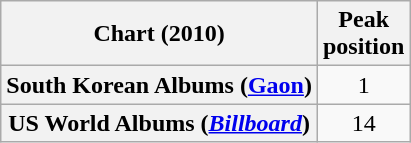<table class="wikitable plainrowheaders" style="text-align:center;">
<tr>
<th>Chart (2010)</th>
<th>Peak<br>position</th>
</tr>
<tr>
<th scope="row">South Korean Albums (<a href='#'>Gaon</a>)</th>
<td>1</td>
</tr>
<tr>
<th scope="row">US World Albums (<em><a href='#'>Billboard</a></em>)</th>
<td>14</td>
</tr>
</table>
